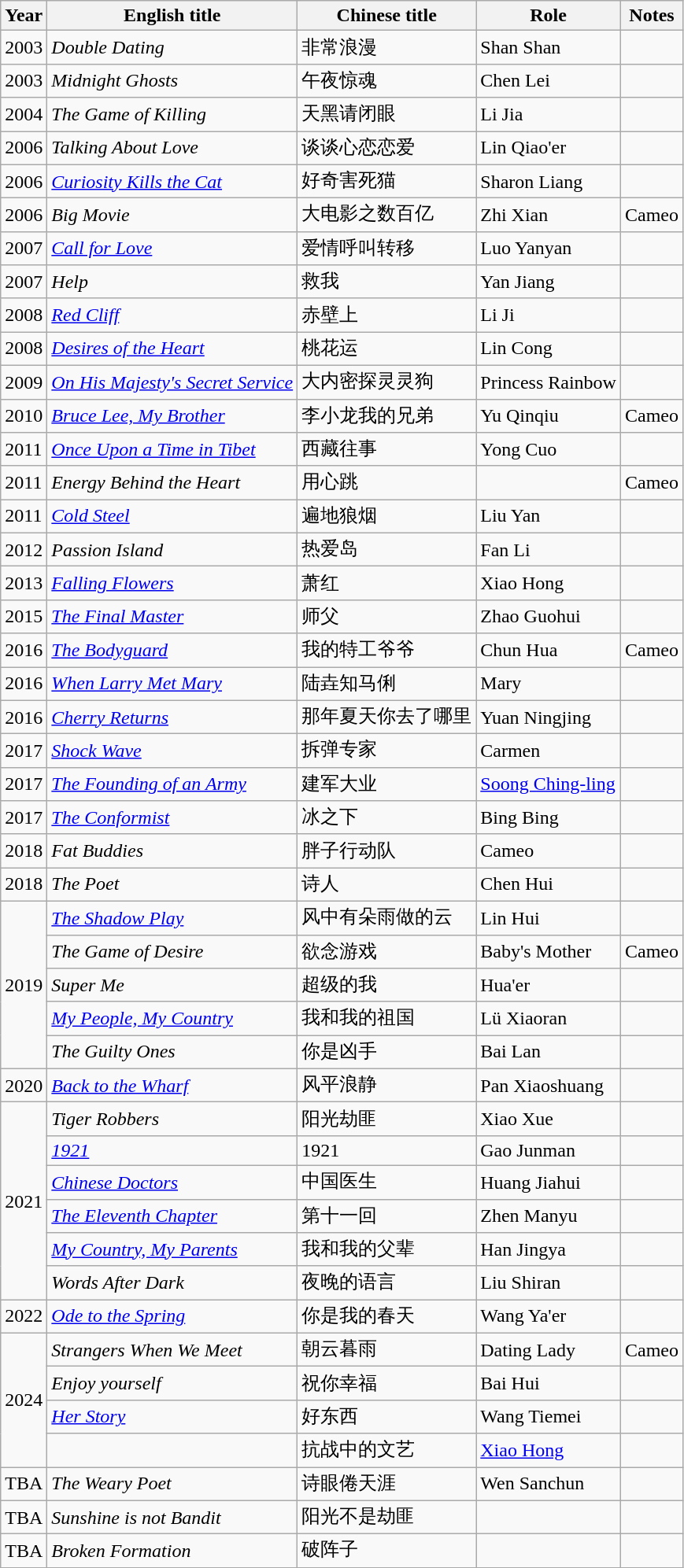<table class="wikitable sortable">
<tr>
<th>Year</th>
<th>English title</th>
<th>Chinese title</th>
<th>Role</th>
<th class="unsortable">Notes</th>
</tr>
<tr>
<td>2003</td>
<td><em>Double Dating</em></td>
<td>非常浪漫</td>
<td>Shan Shan</td>
<td></td>
</tr>
<tr>
<td>2003</td>
<td><em>Midnight Ghosts</em></td>
<td>午夜惊魂</td>
<td>Chen Lei</td>
<td></td>
</tr>
<tr>
<td>2004</td>
<td><em>The Game of Killing</em></td>
<td>天黑请闭眼</td>
<td>Li Jia</td>
<td></td>
</tr>
<tr>
<td>2006</td>
<td><em>Talking About Love</em></td>
<td>谈谈心恋恋爱</td>
<td>Lin Qiao'er</td>
<td></td>
</tr>
<tr>
<td>2006</td>
<td><em><a href='#'>Curiosity Kills the Cat</a></em></td>
<td>好奇害死猫</td>
<td>Sharon Liang</td>
<td></td>
</tr>
<tr>
<td>2006</td>
<td><em>Big Movie</em></td>
<td>大电影之数百亿</td>
<td>Zhi Xian</td>
<td>Cameo</td>
</tr>
<tr>
<td>2007</td>
<td><em><a href='#'>Call for Love</a></em></td>
<td>爱情呼叫转移</td>
<td>Luo Yanyan</td>
<td></td>
</tr>
<tr>
<td>2007</td>
<td><em>Help</em></td>
<td>救我</td>
<td>Yan Jiang</td>
<td></td>
</tr>
<tr>
<td>2008</td>
<td><em><a href='#'>Red Cliff</a></em></td>
<td>赤壁上</td>
<td>Li Ji</td>
<td></td>
</tr>
<tr>
<td>2008</td>
<td><em><a href='#'>Desires of the Heart</a></em></td>
<td>桃花运</td>
<td>Lin Cong</td>
<td></td>
</tr>
<tr>
<td>2009</td>
<td><em><a href='#'>On His Majesty's Secret Service</a></em></td>
<td>大内密探灵灵狗</td>
<td>Princess Rainbow</td>
<td></td>
</tr>
<tr>
<td>2010</td>
<td><em><a href='#'>Bruce Lee, My Brother</a></em></td>
<td>李小龙我的兄弟</td>
<td>Yu Qinqiu</td>
<td>Cameo</td>
</tr>
<tr>
<td>2011</td>
<td><em><a href='#'>Once Upon a Time in Tibet</a></em></td>
<td>西藏往事</td>
<td>Yong Cuo</td>
<td></td>
</tr>
<tr>
<td>2011</td>
<td><em>Energy Behind the Heart</em></td>
<td>用心跳</td>
<td></td>
<td>Cameo</td>
</tr>
<tr>
<td>2011</td>
<td><em><a href='#'>Cold Steel</a></em></td>
<td>遍地狼烟</td>
<td>Liu Yan</td>
<td></td>
</tr>
<tr>
<td>2012</td>
<td><em>Passion Island</em></td>
<td>热爱岛</td>
<td>Fan Li</td>
<td></td>
</tr>
<tr>
<td>2013</td>
<td><em><a href='#'>Falling Flowers</a></em></td>
<td>萧红</td>
<td>Xiao Hong</td>
<td></td>
</tr>
<tr>
<td>2015</td>
<td><em><a href='#'>The Final Master</a></em></td>
<td>师父</td>
<td>Zhao Guohui</td>
<td></td>
</tr>
<tr>
<td>2016</td>
<td><em><a href='#'>The Bodyguard</a></em></td>
<td>我的特工爷爷</td>
<td>Chun Hua</td>
<td>Cameo</td>
</tr>
<tr>
<td>2016</td>
<td><em><a href='#'>When Larry Met Mary</a></em></td>
<td>陆垚知马俐</td>
<td>Mary</td>
<td></td>
</tr>
<tr>
<td>2016</td>
<td><em><a href='#'>Cherry Returns</a></em></td>
<td>那年夏天你去了哪里</td>
<td>Yuan Ningjing</td>
<td></td>
</tr>
<tr>
<td>2017</td>
<td><em><a href='#'>Shock Wave</a></em></td>
<td>拆弹专家</td>
<td>Carmen</td>
<td></td>
</tr>
<tr>
<td>2017</td>
<td><em><a href='#'>The Founding of an Army</a></em></td>
<td>建军大业</td>
<td><a href='#'>Soong Ching-ling</a></td>
<td></td>
</tr>
<tr>
<td>2017</td>
<td><em><a href='#'>The Conformist</a></em></td>
<td>冰之下</td>
<td>Bing Bing</td>
<td></td>
</tr>
<tr>
<td>2018</td>
<td><em>Fat Buddies</em></td>
<td>胖子行动队</td>
<td>Cameo</td>
<td></td>
</tr>
<tr>
<td>2018</td>
<td><em>The Poet</em></td>
<td>诗人</td>
<td>Chen Hui</td>
<td></td>
</tr>
<tr>
<td rowspan=5>2019</td>
<td><em><a href='#'>The Shadow Play</a></em></td>
<td>风中有朵雨做的云</td>
<td>Lin Hui</td>
<td></td>
</tr>
<tr id="The Game of Desire">
<td><em>The Game of Desire</em></td>
<td>欲念游戏</td>
<td>Baby's Mother</td>
<td>Cameo</td>
</tr>
<tr>
<td><em>Super Me</em></td>
<td>超级的我</td>
<td>Hua'er</td>
<td></td>
</tr>
<tr>
<td><em><a href='#'>My People, My Country</a></em></td>
<td>我和我的祖国</td>
<td>Lü Xiaoran</td>
<td></td>
</tr>
<tr>
<td><em>The Guilty Ones</em></td>
<td>你是凶手</td>
<td>Bai Lan</td>
<td></td>
</tr>
<tr>
<td>2020</td>
<td><em><a href='#'>Back to the Wharf</a></em></td>
<td>风平浪静</td>
<td>Pan Xiaoshuang</td>
<td></td>
</tr>
<tr>
<td rowspan=6>2021</td>
<td><em>Tiger Robbers</em></td>
<td>阳光劫匪</td>
<td>Xiao Xue</td>
<td></td>
</tr>
<tr>
<td><em><a href='#'>1921</a></em></td>
<td>1921</td>
<td>Gao Junman</td>
<td></td>
</tr>
<tr>
<td><em><a href='#'>Chinese Doctors</a></em></td>
<td>中国医生</td>
<td>Huang Jiahui</td>
<td></td>
</tr>
<tr>
<td><em><a href='#'>The Eleventh Chapter</a></em></td>
<td>第十一回</td>
<td>Zhen Manyu</td>
<td></td>
</tr>
<tr>
<td><em><a href='#'>My Country, My Parents</a></em></td>
<td>我和我的父辈</td>
<td>Han Jingya</td>
<td></td>
</tr>
<tr>
<td><em>Words After Dark </em></td>
<td>夜晚的语言</td>
<td>Liu Shiran</td>
<td></td>
</tr>
<tr>
<td rowspan=1>2022</td>
<td><em><a href='#'>Ode to the Spring</a></em></td>
<td>你是我的春天</td>
<td>Wang Ya'er</td>
<td></td>
</tr>
<tr>
<td rowspan="4">2024</td>
<td><em>Strangers When We Meet</em></td>
<td>朝云暮雨</td>
<td>Dating Lady</td>
<td>Cameo</td>
</tr>
<tr>
<td><em>Enjoy yourself</em></td>
<td>祝你幸福</td>
<td>Bai Hui</td>
<td></td>
</tr>
<tr>
<td><em><a href='#'>Her Story</a></em></td>
<td>好东西</td>
<td>Wang Tiemei</td>
</tr>
<tr>
<td></td>
<td>抗战中的文艺</td>
<td><a href='#'>Xiao Hong</a></td>
<td></td>
</tr>
<tr>
<td>TBA</td>
<td><em>The Weary Poet</em></td>
<td>诗眼倦天涯</td>
<td>Wen Sanchun</td>
<td></td>
</tr>
<tr>
<td>TBA</td>
<td><em>Sunshine is not Bandit</em></td>
<td>阳光不是劫匪</td>
<td></td>
<td></td>
</tr>
<tr>
<td>TBA</td>
<td><em>Broken Formation</em></td>
<td>破阵子</td>
<td></td>
<td></td>
</tr>
</table>
